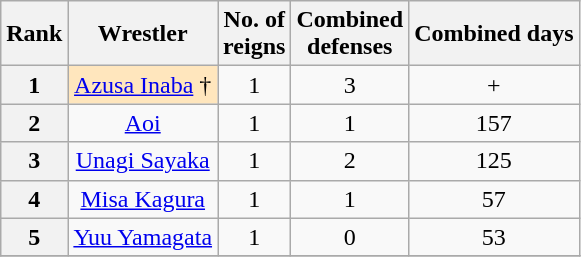<table class="wikitable sortable" style="text-align: center">
<tr>
<th>Rank</th>
<th>Wrestler</th>
<th>No. of<br>reigns</th>
<th>Combined<br>defenses</th>
<th>Combined days</th>
</tr>
<tr>
<th>1</th>
<td style="background-color:#FFE6BD"><a href='#'>Azusa Inaba</a> †</td>
<td>1</td>
<td>3</td>
<td>+</td>
</tr>
<tr>
<th>2</th>
<td><a href='#'>Aoi</a></td>
<td>1</td>
<td>1</td>
<td>157</td>
</tr>
<tr>
<th>3</th>
<td><a href='#'>Unagi Sayaka</a></td>
<td>1</td>
<td>2</td>
<td>125</td>
</tr>
<tr>
<th>4</th>
<td><a href='#'>Misa Kagura</a></td>
<td>1</td>
<td>1</td>
<td>57</td>
</tr>
<tr>
<th>5</th>
<td><a href='#'>Yuu Yamagata</a></td>
<td>1</td>
<td>0</td>
<td>53</td>
</tr>
<tr>
</tr>
</table>
